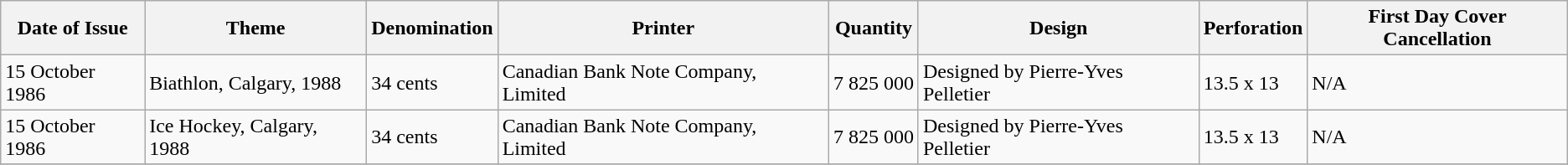<table class="wikitable sortable">
<tr>
<th>Date of Issue</th>
<th>Theme</th>
<th>Denomination</th>
<th>Printer</th>
<th>Quantity</th>
<th>Design</th>
<th>Perforation</th>
<th>First Day Cover Cancellation</th>
</tr>
<tr>
<td>15 October 1986</td>
<td>Biathlon, Calgary, 1988</td>
<td>34 cents</td>
<td>Canadian Bank Note Company, Limited</td>
<td>7 825 000</td>
<td>Designed by Pierre-Yves Pelletier</td>
<td>13.5 x 13</td>
<td>N/A</td>
</tr>
<tr>
<td>15 October 1986</td>
<td>Ice Hockey, Calgary, 1988</td>
<td>34 cents</td>
<td>Canadian Bank Note Company, Limited</td>
<td>7 825 000</td>
<td>Designed by Pierre-Yves Pelletier</td>
<td>13.5 x 13</td>
<td>N/A</td>
</tr>
<tr>
</tr>
</table>
